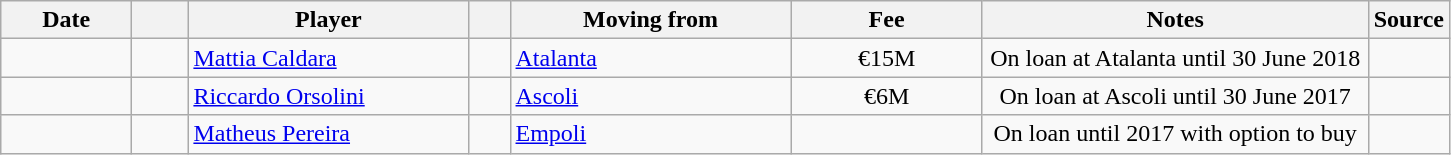<table class="wikitable sortable">
<tr>
<th style="width:80px;">Date</th>
<th style="width:30px;"></th>
<th style="width:180px;">Player</th>
<th style="width:20px;"></th>
<th style="width:180px;">Moving from</th>
<th style="width:120px;" class="unsortable">Fee</th>
<th style="width:250px;" class="unsortable">Notes</th>
<th style="width:20px;">Source</th>
</tr>
<tr>
<td></td>
<td align=center></td>
<td> <a href='#'>Mattia Caldara</a></td>
<td align=center></td>
<td> <a href='#'>Atalanta</a></td>
<td align=center>€15M</td>
<td align=center>On loan at Atalanta until 30 June 2018</td>
<td><small></small></td>
</tr>
<tr>
<td></td>
<td align=center></td>
<td> <a href='#'>Riccardo Orsolini</a></td>
<td align=center></td>
<td> <a href='#'>Ascoli</a></td>
<td align=center>€6M</td>
<td align=center>On loan at Ascoli until 30 June 2017</td>
<td><small></small></td>
</tr>
<tr>
<td></td>
<td align=center></td>
<td> <a href='#'>Matheus Pereira</a></td>
<td align=center></td>
<td> <a href='#'>Empoli</a></td>
<td align=center></td>
<td align=center>On loan until 2017 with option to buy</td>
<td><small></small></td>
</tr>
</table>
